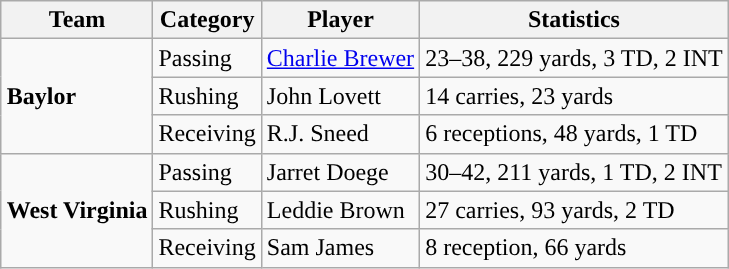<table class="wikitable" style="float: right;">
<tr>
<th>Team</th>
<th>Category</th>
<th>Player</th>
<th>Statistics</th>
</tr>
<tr>
<td rowspan=3><strong>Baylor</strong></td>
<td>Passing</td>
<td><a href='#'>Charlie Brewer</a></td>
<td>23–38, 229 yards, 3 TD, 2 INT</td>
</tr>
<tr>
<td>Rushing</td>
<td>John Lovett</td>
<td>14 carries, 23 yards</td>
</tr>
<tr>
<td>Receiving</td>
<td>R.J. Sneed</td>
<td>6 receptions, 48 yards, 1 TD</td>
</tr>
<tr>
<td rowspan=3><strong>West Virginia</strong></td>
<td>Passing</td>
<td>Jarret Doege</td>
<td>30–42, 211 yards, 1 TD, 2 INT</td>
</tr>
<tr>
<td>Rushing</td>
<td>Leddie Brown</td>
<td>27 carries, 93 yards, 2 TD</td>
</tr>
<tr>
<td>Receiving</td>
<td>Sam James</td>
<td>8 reception, 66 yards</td>
</tr>
</table>
